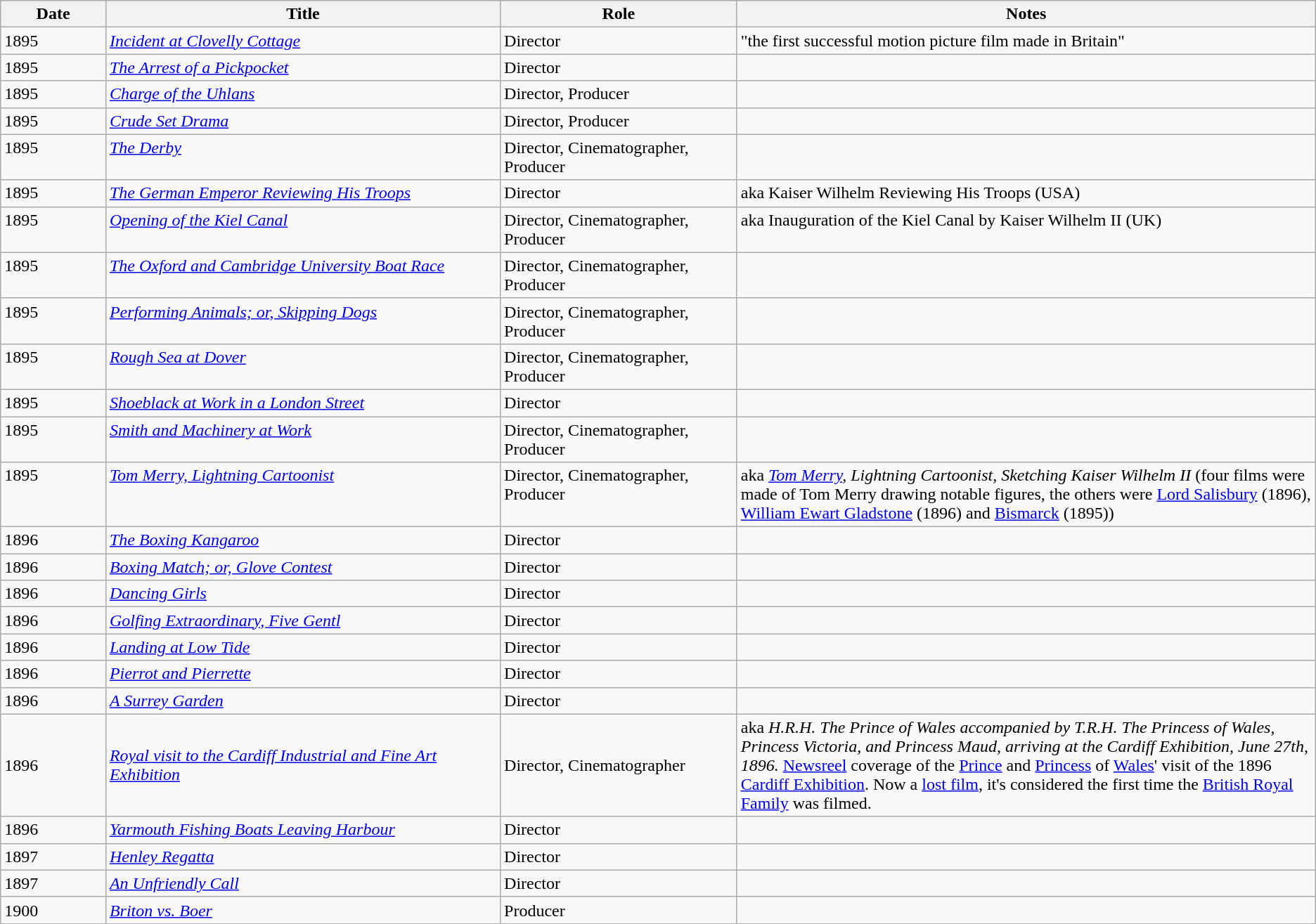<table class="wikitable sortable">
<tr>
<th style="width:8%;">Date</th>
<th style="width:30%;">Title</th>
<th style="width:18%;">Role</th>
<th style="width:44%;">Notes</th>
</tr>
<tr valign="top">
<td>1895</td>
<td><em><a href='#'>Incident at Clovelly Cottage</a></em></td>
<td>Director</td>
<td>"the first successful motion picture film made in Britain"</td>
</tr>
<tr valign="top">
<td>1895</td>
<td><em><a href='#'>The Arrest of a Pickpocket</a></em></td>
<td>Director</td>
<td></td>
</tr>
<tr valign="top">
<td>1895</td>
<td><em><a href='#'>Charge of the Uhlans</a></em></td>
<td>Director, Producer</td>
<td></td>
</tr>
<tr valign="top">
<td>1895</td>
<td><em><a href='#'>Crude Set Drama</a></em></td>
<td>Director, Producer</td>
<td></td>
</tr>
<tr valign="top">
<td>1895</td>
<td><em><a href='#'>The Derby</a></em></td>
<td>Director, Cinematographer, Producer</td>
<td></td>
</tr>
<tr valign="top">
<td>1895</td>
<td><em><a href='#'>The German Emperor Reviewing His Troops</a></em></td>
<td>Director</td>
<td>aka Kaiser Wilhelm Reviewing His Troops (USA)</td>
</tr>
<tr valign="top">
<td>1895</td>
<td><em><a href='#'>Opening of the Kiel Canal</a></em></td>
<td>Director, Cinematographer, Producer</td>
<td>aka Inauguration of the Kiel Canal by Kaiser Wilhelm II (UK)</td>
</tr>
<tr valign="top">
<td>1895</td>
<td><em><a href='#'>The Oxford and Cambridge University Boat Race</a></em></td>
<td>Director, Cinematographer, Producer</td>
<td></td>
</tr>
<tr valign="top">
<td>1895</td>
<td><em><a href='#'>Performing Animals; or, Skipping Dogs</a></em></td>
<td>Director, Cinematographer, Producer</td>
<td></td>
</tr>
<tr valign="top">
<td>1895</td>
<td><em><a href='#'>Rough Sea at Dover</a></em></td>
<td>Director, Cinematographer, Producer</td>
<td></td>
</tr>
<tr valign="top">
<td>1895</td>
<td><em><a href='#'>Shoeblack at Work in a London Street</a></em></td>
<td>Director</td>
<td></td>
</tr>
<tr valign="top">
<td>1895</td>
<td><em><a href='#'>Smith and Machinery at Work</a></em></td>
<td>Director, Cinematographer, Producer</td>
<td></td>
</tr>
<tr valign="top">
<td>1895</td>
<td><em><a href='#'>Tom Merry, Lightning Cartoonist</a></em></td>
<td>Director, Cinematographer, Producer</td>
<td>aka <em><a href='#'>Tom Merry</a>, Lightning Cartoonist, Sketching Kaiser Wilhelm II</em> (four films were made of Tom Merry drawing notable figures, the others were <a href='#'>Lord Salisbury</a> (1896), <a href='#'>William Ewart Gladstone</a> (1896) and <a href='#'>Bismarck</a> (1895))</td>
</tr>
<tr valign="top">
<td>1896</td>
<td><em><a href='#'>The Boxing Kangaroo</a></em></td>
<td>Director</td>
<td></td>
</tr>
<tr valign="top">
<td>1896</td>
<td><em><a href='#'>Boxing Match; or, Glove Contest</a></em></td>
<td>Director</td>
<td></td>
</tr>
<tr valign="top">
<td>1896</td>
<td><em><a href='#'>Dancing Girls</a></em></td>
<td>Director</td>
<td></td>
</tr>
<tr valign="top">
<td>1896</td>
<td><em><a href='#'>Golfing Extraordinary, Five Gentl</a></em></td>
<td>Director</td>
<td></td>
</tr>
<tr valign="top">
<td>1896</td>
<td><em><a href='#'>Landing at Low Tide</a></em></td>
<td>Director</td>
<td></td>
</tr>
<tr valign="top">
<td>1896</td>
<td><em><a href='#'>Pierrot and Pierrette</a></em></td>
<td>Director</td>
<td></td>
</tr>
<tr valign="top">
<td>1896</td>
<td><em><a href='#'>A Surrey Garden</a></em></td>
<td>Director</td>
<td></td>
</tr>
<tr>
<td>1896</td>
<td><em><a href='#'>Royal visit to the Cardiff Industrial and Fine Art Exhibition</a></em></td>
<td>Director, Cinematographer</td>
<td>aka <em>H.R.H. The Prince of Wales accompanied by T.R.H. The Princess of Wales, Princess Victoria, and Princess Maud, arriving at the Cardiff Exhibition, June 27th, 1896.</em> <a href='#'>Newsreel</a> coverage of the <a href='#'>Prince</a> and <a href='#'>Princess</a> of <a href='#'>Wales</a>' visit of the 1896 <a href='#'>Cardiff Exhibition</a>. Now a <a href='#'>lost film</a>, it's considered the first time the <a href='#'>British Royal Family</a> was filmed.</td>
</tr>
<tr valign="top">
<td>1896</td>
<td><em><a href='#'>Yarmouth Fishing Boats Leaving Harbour</a></em></td>
<td>Director</td>
<td></td>
</tr>
<tr valign="top">
<td>1897</td>
<td><em><a href='#'>Henley Regatta</a></em></td>
<td>Director</td>
<td></td>
</tr>
<tr valign="top">
<td>1897</td>
<td><em><a href='#'>An Unfriendly Call</a></em></td>
<td>Director</td>
<td></td>
</tr>
<tr valign="top">
<td>1900</td>
<td><em><a href='#'>Briton vs. Boer</a></em></td>
<td>Producer</td>
<td></td>
</tr>
</table>
